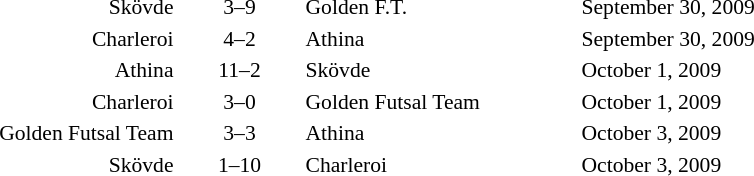<table style="text-align:center; font-size:90%">
<tr>
<th width=180></th>
<th width=80></th>
<th width=180></th>
<th width=200></th>
</tr>
<tr>
<td align=right>Skövde</td>
<td>3–9</td>
<td align=left>Golden F.T.</td>
<td align=left>September 30, 2009</td>
</tr>
<tr>
<td align=right>Charleroi</td>
<td>4–2</td>
<td align=left>Athina</td>
<td align=left>September 30, 2009</td>
</tr>
<tr>
<td align=right>Athina</td>
<td>11–2</td>
<td align=left>Skövde</td>
<td align=left>October 1, 2009</td>
</tr>
<tr>
<td align=right>Charleroi</td>
<td>3–0</td>
<td align=left>Golden Futsal Team</td>
<td align=left>October 1, 2009</td>
</tr>
<tr>
<td align=right>Golden Futsal Team</td>
<td>3–3</td>
<td align=left>Athina</td>
<td align=left>October 3, 2009</td>
</tr>
<tr>
<td align=right>Skövde</td>
<td>1–10</td>
<td align=left>Charleroi</td>
<td align=left>October 3, 2009</td>
</tr>
</table>
